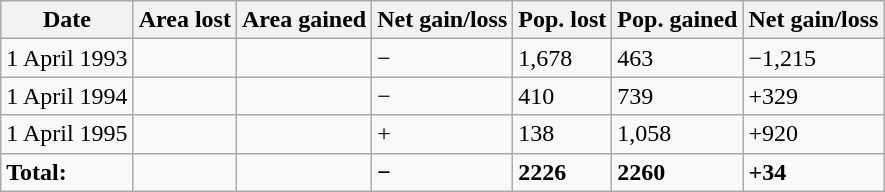<table class="wikitable">
<tr>
<th>Date</th>
<th>Area lost</th>
<th>Area gained</th>
<th>Net gain/loss</th>
<th>Pop. lost</th>
<th>Pop. gained</th>
<th>Net gain/loss</th>
</tr>
<tr>
<td>1 April 1993</td>
<td></td>
<td></td>
<td>−</td>
<td>1,678</td>
<td>463</td>
<td>−1,215</td>
</tr>
<tr>
<td>1 April 1994</td>
<td></td>
<td></td>
<td>−</td>
<td>410</td>
<td>739</td>
<td>+329</td>
</tr>
<tr>
<td>1 April 1995</td>
<td></td>
<td></td>
<td>+</td>
<td>138</td>
<td>1,058</td>
<td>+920</td>
</tr>
<tr>
<td><strong>Total:</strong></td>
<td><strong></strong></td>
<td><strong></strong></td>
<td><strong>−</strong></td>
<td><strong>2226</strong></td>
<td><strong>2260</strong></td>
<td><strong>+34</strong></td>
</tr>
</table>
